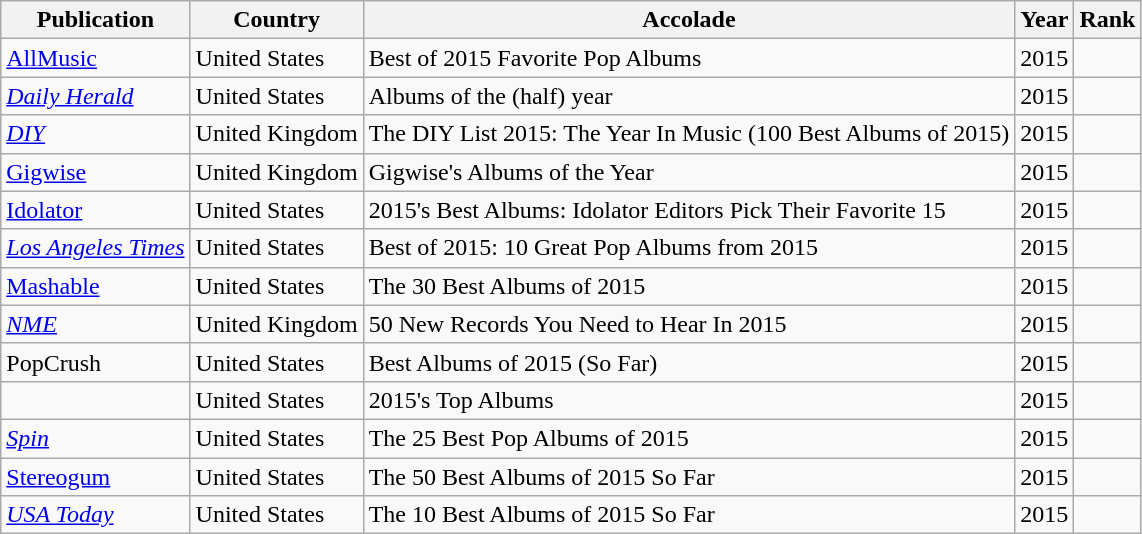<table class="wikitable sortable">
<tr>
<th>Publication</th>
<th>Country</th>
<th>Accolade</th>
<th>Year</th>
<th style="text-align:center;">Rank</th>
</tr>
<tr>
<td><a href='#'>AllMusic</a></td>
<td>United States</td>
<td>Best of 2015 Favorite Pop Albums</td>
<td>2015</td>
<td></td>
</tr>
<tr>
<td><em><a href='#'>Daily Herald</a></em></td>
<td>United States</td>
<td>Albums of the (half) year</td>
<td>2015</td>
<td></td>
</tr>
<tr>
<td><em><a href='#'>DIY</a></em></td>
<td>United Kingdom</td>
<td>The DIY List 2015: The Year In Music (100 Best Albums of 2015)</td>
<td>2015</td>
<td></td>
</tr>
<tr>
<td><a href='#'>Gigwise</a></td>
<td>United Kingdom</td>
<td>Gigwise's Albums of the Year</td>
<td>2015</td>
<td></td>
</tr>
<tr>
<td><a href='#'>Idolator</a></td>
<td>United States</td>
<td>2015's Best Albums: Idolator Editors Pick Their Favorite 15</td>
<td>2015</td>
<td></td>
</tr>
<tr>
<td><em><a href='#'>Los Angeles Times</a></em></td>
<td>United States</td>
<td>Best of 2015: 10 Great Pop Albums from 2015</td>
<td>2015</td>
<td></td>
</tr>
<tr>
<td><a href='#'>Mashable</a></td>
<td>United States</td>
<td>The 30 Best Albums of 2015</td>
<td>2015</td>
<td></td>
</tr>
<tr>
<td><em><a href='#'>NME</a></em></td>
<td>United Kingdom</td>
<td>50 New Records You Need to Hear In 2015</td>
<td>2015</td>
<td></td>
</tr>
<tr>
<td>PopCrush</td>
<td>United States</td>
<td>Best Albums of 2015 (So Far)</td>
<td>2015</td>
<td></td>
</tr>
<tr>
<td><em></em></td>
<td>United States</td>
<td>2015's Top Albums</td>
<td>2015</td>
<td></td>
</tr>
<tr>
<td><em><a href='#'>Spin</a></em></td>
<td>United States</td>
<td>The 25 Best Pop Albums of 2015</td>
<td>2015</td>
<td></td>
</tr>
<tr>
<td><a href='#'>Stereogum</a></td>
<td>United States</td>
<td>The 50 Best Albums of 2015 So Far</td>
<td>2015</td>
<td></td>
</tr>
<tr>
<td><em><a href='#'>USA Today</a></em></td>
<td>United States</td>
<td>The 10 Best Albums of 2015 So Far</td>
<td>2015</td>
<td></td>
</tr>
</table>
